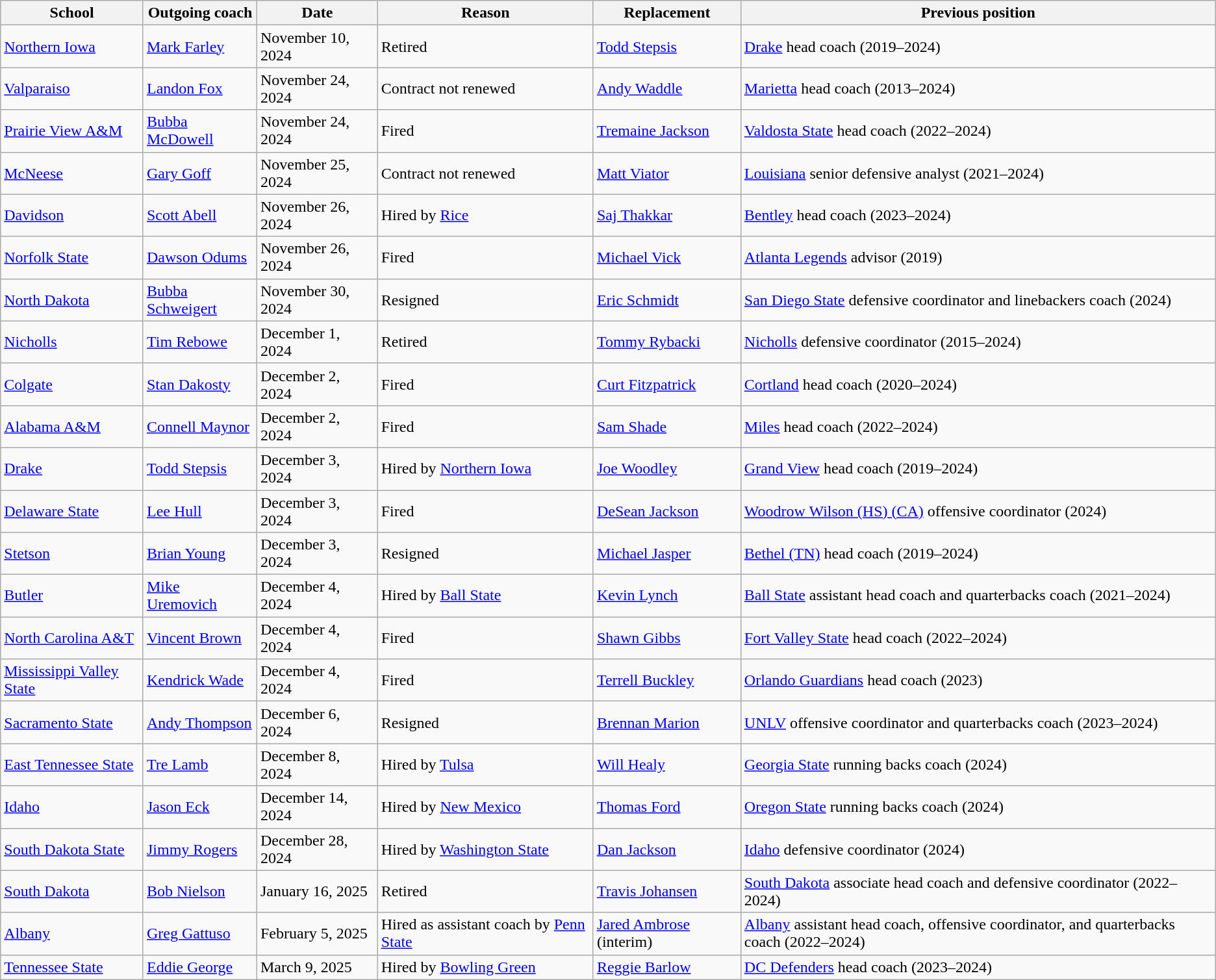<table class="wikitable sortable">
<tr>
<th>School</th>
<th>Outgoing coach</th>
<th>Date</th>
<th>Reason</th>
<th>Replacement</th>
<th>Previous position</th>
</tr>
<tr>
<td><a href='#'>Northern Iowa</a></td>
<td><a href='#'>Mark Farley</a></td>
<td>November 10, 2024</td>
<td>Retired</td>
<td><a href='#'>Todd Stepsis</a></td>
<td><a href='#'>Drake</a> head coach (2019–2024)</td>
</tr>
<tr>
<td><a href='#'>Valparaiso</a></td>
<td><a href='#'>Landon Fox</a></td>
<td>November 24, 2024</td>
<td>Contract not renewed</td>
<td><a href='#'>Andy Waddle</a></td>
<td><a href='#'>Marietta</a> head coach (2013–2024)</td>
</tr>
<tr>
<td><a href='#'>Prairie View A&M</a></td>
<td><a href='#'>Bubba McDowell</a></td>
<td>November 24, 2024</td>
<td>Fired</td>
<td><a href='#'>Tremaine Jackson</a></td>
<td><a href='#'>Valdosta State</a> head coach (2022–2024)</td>
</tr>
<tr>
<td><a href='#'>McNeese</a></td>
<td><a href='#'>Gary Goff</a></td>
<td>November 25, 2024</td>
<td>Contract not renewed</td>
<td><a href='#'>Matt Viator</a></td>
<td><a href='#'>Louisiana</a> senior defensive analyst (2021–2024)</td>
</tr>
<tr>
<td><a href='#'>Davidson</a></td>
<td><a href='#'>Scott Abell</a></td>
<td>November 26, 2024</td>
<td>Hired by <a href='#'>Rice</a></td>
<td><a href='#'>Saj Thakkar</a></td>
<td><a href='#'>Bentley</a> head coach (2023–2024)</td>
</tr>
<tr>
<td><a href='#'>Norfolk State</a></td>
<td><a href='#'>Dawson Odums</a></td>
<td>November 26, 2024</td>
<td>Fired</td>
<td><a href='#'>Michael Vick</a></td>
<td><a href='#'>Atlanta Legends</a> advisor (2019)</td>
</tr>
<tr>
<td><a href='#'>North Dakota</a></td>
<td><a href='#'>Bubba Schweigert</a></td>
<td>November 30, 2024</td>
<td>Resigned</td>
<td><a href='#'>Eric Schmidt</a></td>
<td><a href='#'>San Diego State</a> defensive coordinator and linebackers coach (2024)</td>
</tr>
<tr>
<td><a href='#'>Nicholls</a></td>
<td><a href='#'>Tim Rebowe</a></td>
<td>December 1, 2024</td>
<td>Retired</td>
<td><a href='#'>Tommy Rybacki</a></td>
<td><a href='#'>Nicholls</a> defensive coordinator (2015–2024)</td>
</tr>
<tr>
<td><a href='#'>Colgate</a></td>
<td><a href='#'>Stan Dakosty</a></td>
<td>December 2, 2024</td>
<td>Fired</td>
<td><a href='#'>Curt Fitzpatrick</a></td>
<td><a href='#'>Cortland</a> head coach (2020–2024)</td>
</tr>
<tr>
<td><a href='#'>Alabama A&M</a></td>
<td><a href='#'>Connell Maynor</a></td>
<td>December 2, 2024</td>
<td>Fired</td>
<td><a href='#'>Sam Shade</a></td>
<td><a href='#'>Miles</a> head coach (2022–2024)</td>
</tr>
<tr>
<td><a href='#'>Drake</a></td>
<td><a href='#'>Todd Stepsis</a></td>
<td>December 3, 2024</td>
<td>Hired by <a href='#'>Northern Iowa</a></td>
<td><a href='#'>Joe Woodley</a></td>
<td><a href='#'>Grand View</a> head coach (2019–2024)</td>
</tr>
<tr>
<td><a href='#'>Delaware State</a></td>
<td><a href='#'>Lee Hull</a></td>
<td>December 3, 2024</td>
<td>Fired</td>
<td><a href='#'>DeSean Jackson</a></td>
<td><a href='#'>Woodrow Wilson (HS) (CA)</a> offensive coordinator (2024)</td>
</tr>
<tr>
<td><a href='#'>Stetson</a></td>
<td><a href='#'>Brian Young</a></td>
<td>December 3, 2024</td>
<td>Resigned</td>
<td><a href='#'>Michael Jasper</a></td>
<td><a href='#'>Bethel (TN)</a> head coach (2019–2024)</td>
</tr>
<tr>
<td><a href='#'>Butler</a></td>
<td><a href='#'>Mike Uremovich</a></td>
<td>December 4, 2024</td>
<td>Hired by <a href='#'>Ball State</a></td>
<td><a href='#'>Kevin Lynch</a></td>
<td><a href='#'>Ball State</a> assistant head coach and quarterbacks coach (2021–2024)</td>
</tr>
<tr>
<td><a href='#'>North Carolina A&T</a></td>
<td><a href='#'>Vincent Brown</a></td>
<td>December 4, 2024</td>
<td>Fired</td>
<td><a href='#'>Shawn Gibbs</a></td>
<td><a href='#'>Fort Valley State</a> head coach (2022–2024)</td>
</tr>
<tr>
<td><a href='#'>Mississippi Valley State</a></td>
<td><a href='#'>Kendrick Wade</a></td>
<td>December 4, 2024</td>
<td>Fired</td>
<td><a href='#'>Terrell Buckley</a></td>
<td><a href='#'>Orlando Guardians</a> head coach (2023)</td>
</tr>
<tr>
<td><a href='#'>Sacramento State</a></td>
<td><a href='#'>Andy Thompson</a></td>
<td>December 6, 2024</td>
<td>Resigned</td>
<td><a href='#'>Brennan Marion</a></td>
<td><a href='#'>UNLV</a> offensive coordinator and quarterbacks coach (2023–2024)</td>
</tr>
<tr>
<td><a href='#'>East Tennessee State</a></td>
<td><a href='#'>Tre Lamb</a></td>
<td>December 8, 2024</td>
<td>Hired by <a href='#'>Tulsa</a></td>
<td><a href='#'>Will Healy</a></td>
<td><a href='#'>Georgia State</a> running backs coach (2024)</td>
</tr>
<tr>
<td><a href='#'>Idaho</a></td>
<td><a href='#'>Jason Eck</a></td>
<td>December 14, 2024</td>
<td>Hired by <a href='#'>New Mexico</a></td>
<td><a href='#'>Thomas Ford</a></td>
<td><a href='#'>Oregon State</a> running backs coach (2024)</td>
</tr>
<tr>
<td><a href='#'>South Dakota State</a></td>
<td><a href='#'>Jimmy Rogers</a></td>
<td>December 28, 2024</td>
<td>Hired by <a href='#'>Washington State</a></td>
<td><a href='#'>Dan Jackson</a></td>
<td><a href='#'>Idaho</a> defensive coordinator (2024)</td>
</tr>
<tr>
<td><a href='#'>South Dakota</a></td>
<td><a href='#'>Bob Nielson</a></td>
<td>January 16, 2025</td>
<td>Retired</td>
<td><a href='#'>Travis Johansen</a></td>
<td><a href='#'>South Dakota</a> associate head coach and defensive coordinator (2022–2024)</td>
</tr>
<tr>
<td><a href='#'>Albany</a></td>
<td><a href='#'>Greg Gattuso</a></td>
<td>February 5, 2025</td>
<td>Hired as assistant coach by <a href='#'>Penn State</a></td>
<td><a href='#'>Jared Ambrose</a> (interim)</td>
<td><a href='#'>Albany</a> assistant head coach, offensive coordinator, and quarterbacks coach (2022–2024)</td>
</tr>
<tr>
<td><a href='#'>Tennessee State</a></td>
<td><a href='#'>Eddie George</a></td>
<td>March 9, 2025</td>
<td>Hired by <a href='#'>Bowling Green</a></td>
<td><a href='#'>Reggie Barlow</a></td>
<td><a href='#'>DC Defenders</a> head coach (2023–2024)</td>
</tr>
</table>
